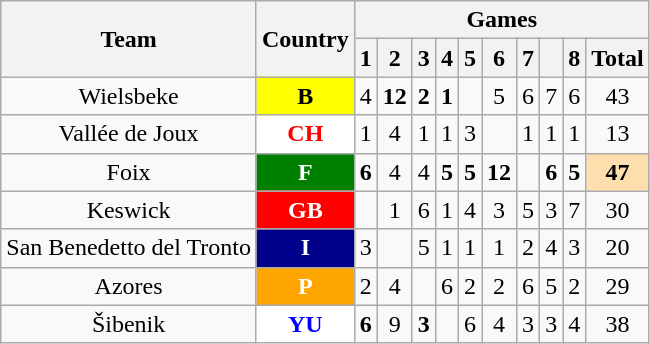<table class="wikitable plainrowheaders" style="text-align:center;">
<tr>
<th rowspan=2>Team</th>
<th rowspan=2>Country</th>
<th colspan=10>Games</th>
</tr>
<tr>
<th>1</th>
<th>2</th>
<th>3</th>
<th>4</th>
<th>5</th>
<th>6</th>
<th>7</th>
<th></th>
<th>8</th>
<th>Total</th>
</tr>
<tr>
<td>Wielsbeke</td>
<td style="background:yellow"><strong>B</strong></td>
<td>4</td>
<td><strong>12</strong></td>
<td><strong>2</strong></td>
<td><strong>1</strong></td>
<td></td>
<td>5</td>
<td>6</td>
<td>7</td>
<td>6</td>
<td>43</td>
</tr>
<tr>
<td>Vallée de Joux</td>
<td style="background:white; color: red"><strong>CH</strong></td>
<td>1</td>
<td>4</td>
<td>1</td>
<td>1</td>
<td>3</td>
<td></td>
<td>1</td>
<td>1</td>
<td>1</td>
<td>13</td>
</tr>
<tr>
<td>Foix</td>
<td style="background:green; color: white"><strong>F</strong></td>
<td><strong>6</strong></td>
<td>4</td>
<td>4</td>
<td><strong>5</strong></td>
<td><strong>5</strong></td>
<td><strong>12</strong></td>
<td></td>
<td><strong>6</strong></td>
<td><strong>5</strong></td>
<td style="font-weight:bold; background:NavajoWhite;">47</td>
</tr>
<tr>
<td>Keswick</td>
<td style="background:red; color: white"><strong>GB</strong></td>
<td></td>
<td>1</td>
<td>6</td>
<td>1</td>
<td>4</td>
<td>3</td>
<td>5</td>
<td>3</td>
<td>7</td>
<td>30</td>
</tr>
<tr>
<td>San Benedetto del Tronto</td>
<td style="background:darkblue; color: white"><strong>I</strong></td>
<td>3</td>
<td></td>
<td>5</td>
<td>1</td>
<td>1</td>
<td>1</td>
<td>2</td>
<td>4</td>
<td>3</td>
<td>20</td>
</tr>
<tr>
<td>Azores</td>
<td style="background:orange; color: white"><strong>P</strong></td>
<td>2</td>
<td>4</td>
<td></td>
<td>6</td>
<td>2</td>
<td>2</td>
<td>6</td>
<td>5</td>
<td>2</td>
<td>29</td>
</tr>
<tr>
<td>Šibenik</td>
<td style="background:white; color:blue"><strong>YU</strong></td>
<td><strong>6</strong></td>
<td>9</td>
<td><strong>3</strong></td>
<td></td>
<td>6</td>
<td>4</td>
<td>3</td>
<td>3</td>
<td>4</td>
<td>38</td>
</tr>
</table>
